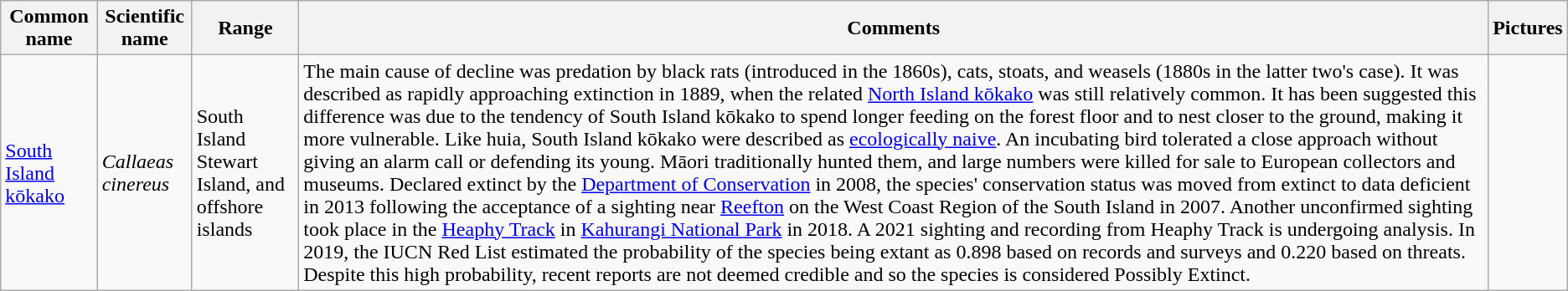<table class="wikitable sortable">
<tr>
<th>Common name</th>
<th>Scientific name</th>
<th>Range</th>
<th class="unsortable">Comments</th>
<th class="unsortable">Pictures</th>
</tr>
<tr>
<td><a href='#'>South Island kōkako</a></td>
<td><em>Callaeas cinereus</em></td>
<td>South Island Stewart Island, and offshore islands</td>
<td>The main cause of decline was predation by black rats (introduced in the 1860s), cats, stoats, and weasels (1880s in the latter two's case). It was described as rapidly approaching extinction in 1889, when the related <a href='#'>North Island kōkako</a> was still relatively common. It has been suggested this difference was due to the tendency of South Island kōkako to spend longer feeding on the forest floor and to nest closer to the ground, making it more vulnerable. Like huia, South Island kōkako were described as <a href='#'>ecologically naive</a>. An incubating bird tolerated a close approach without giving an alarm call or defending its young. Māori traditionally hunted them, and large numbers were killed for sale to European collectors and museums. Declared extinct by the <a href='#'>Department of Conservation</a> in 2008, the species' conservation status was moved from extinct to data deficient in 2013 following the acceptance of a sighting near <a href='#'>Reefton</a> on the West Coast Region of the South Island in 2007. Another unconfirmed sighting took place in the <a href='#'>Heaphy Track</a> in <a href='#'>Kahurangi National Park</a> in 2018. A 2021 sighting and recording from Heaphy Track is undergoing analysis. In 2019, the IUCN Red List estimated the probability of the species being extant as 0.898 based on records and surveys and 0.220 based on threats. Despite this high probability, recent reports are not deemed credible and so the species is considered Possibly Extinct.</td>
<td></td>
</tr>
</table>
